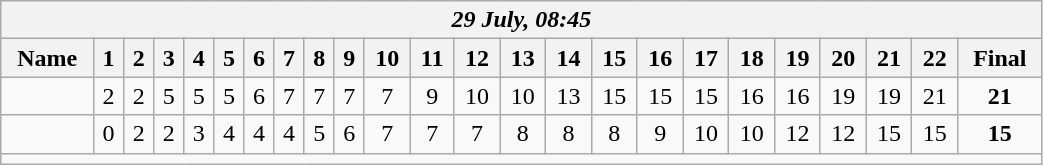<table class=wikitable style="text-align:center; width: 55%">
<tr>
<th colspan=24><em>29 July, 08:45</em></th>
</tr>
<tr>
<th>Name</th>
<th>1</th>
<th>2</th>
<th>3</th>
<th>4</th>
<th>5</th>
<th>6</th>
<th>7</th>
<th>8</th>
<th>9</th>
<th>10</th>
<th>11</th>
<th>12</th>
<th>13</th>
<th>14</th>
<th>15</th>
<th>16</th>
<th>17</th>
<th>18</th>
<th>19</th>
<th>20</th>
<th>21</th>
<th>22</th>
<th>Final</th>
</tr>
<tr>
<td align=left><strong></strong></td>
<td>2</td>
<td>2</td>
<td>5</td>
<td>5</td>
<td>5</td>
<td>6</td>
<td>7</td>
<td>7</td>
<td>7</td>
<td>7</td>
<td>9</td>
<td>10</td>
<td>10</td>
<td>13</td>
<td>15</td>
<td>15</td>
<td>15</td>
<td>16</td>
<td>16</td>
<td>19</td>
<td>19</td>
<td>21</td>
<td><strong>21</strong></td>
</tr>
<tr>
<td align=left></td>
<td>0</td>
<td>2</td>
<td>2</td>
<td>3</td>
<td>4</td>
<td>4</td>
<td>4</td>
<td>5</td>
<td>6</td>
<td>7</td>
<td>7</td>
<td>7</td>
<td>8</td>
<td>8</td>
<td>8</td>
<td>9</td>
<td>10</td>
<td>10</td>
<td>12</td>
<td>12</td>
<td>15</td>
<td>15</td>
<td><strong>15</strong></td>
</tr>
<tr>
<td colspan=24></td>
</tr>
</table>
